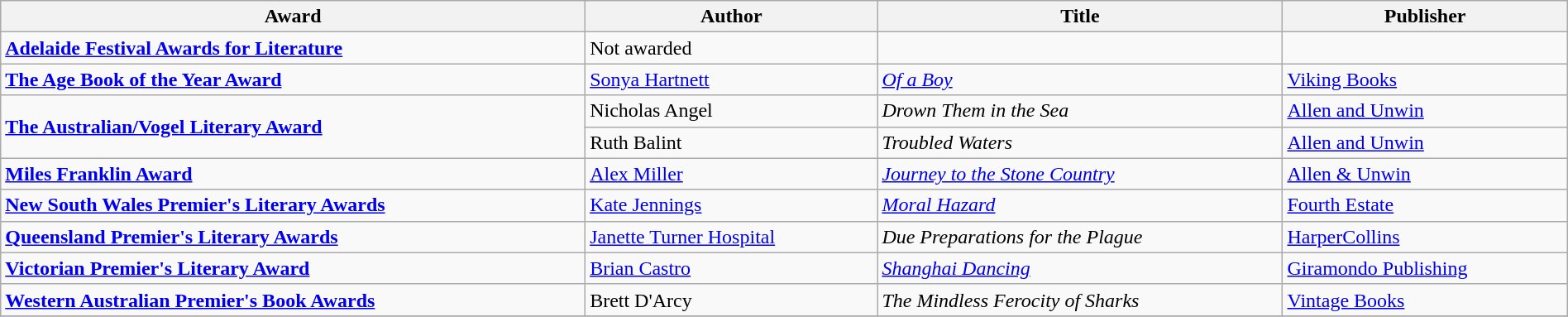<table class="wikitable" width=100%>
<tr>
<th>Award</th>
<th>Author</th>
<th>Title</th>
<th>Publisher</th>
</tr>
<tr>
<td><strong><a href='#'>Adelaide Festival Awards for Literature</a></strong></td>
<td>Not awarded</td>
<td></td>
<td></td>
</tr>
<tr>
<td><strong><a href='#'>The Age Book of the Year Award</a></strong></td>
<td><a href='#'>Sonya Hartnett</a></td>
<td><em><a href='#'>Of a Boy</a></em></td>
<td><a href='#'>Viking Books</a></td>
</tr>
<tr>
<td rowspan=2><strong><a href='#'>The Australian/Vogel Literary Award</a></strong></td>
<td>Nicholas Angel</td>
<td><em>Drown Them in the Sea</em></td>
<td><a href='#'>Allen and Unwin</a></td>
</tr>
<tr>
<td>Ruth Balint</td>
<td><em>Troubled Waters</em></td>
<td><a href='#'>Allen and Unwin</a></td>
</tr>
<tr>
<td><strong><a href='#'>Miles Franklin Award</a></strong></td>
<td><a href='#'>Alex Miller</a></td>
<td><em><a href='#'>Journey to the Stone Country</a></em></td>
<td><a href='#'>Allen & Unwin</a></td>
</tr>
<tr>
<td><strong><a href='#'>New South Wales Premier's Literary Awards</a></strong></td>
<td><a href='#'>Kate Jennings</a></td>
<td><em><a href='#'>Moral Hazard</a></em></td>
<td><a href='#'>Fourth Estate</a></td>
</tr>
<tr>
<td><strong><a href='#'>Queensland Premier's Literary Awards</a></strong></td>
<td><a href='#'>Janette Turner Hospital</a></td>
<td><em>Due Preparations for the Plague</em></td>
<td><a href='#'>HarperCollins</a></td>
</tr>
<tr>
<td><strong><a href='#'>Victorian Premier's Literary Award</a></strong></td>
<td><a href='#'>Brian Castro</a></td>
<td><em><a href='#'>Shanghai Dancing</a></em></td>
<td><a href='#'>Giramondo Publishing</a></td>
</tr>
<tr>
<td><strong><a href='#'>Western Australian Premier's Book Awards</a></strong></td>
<td>Brett D'Arcy</td>
<td><em>The Mindless Ferocity of Sharks</em></td>
<td><a href='#'>Vintage Books</a></td>
</tr>
<tr>
</tr>
</table>
